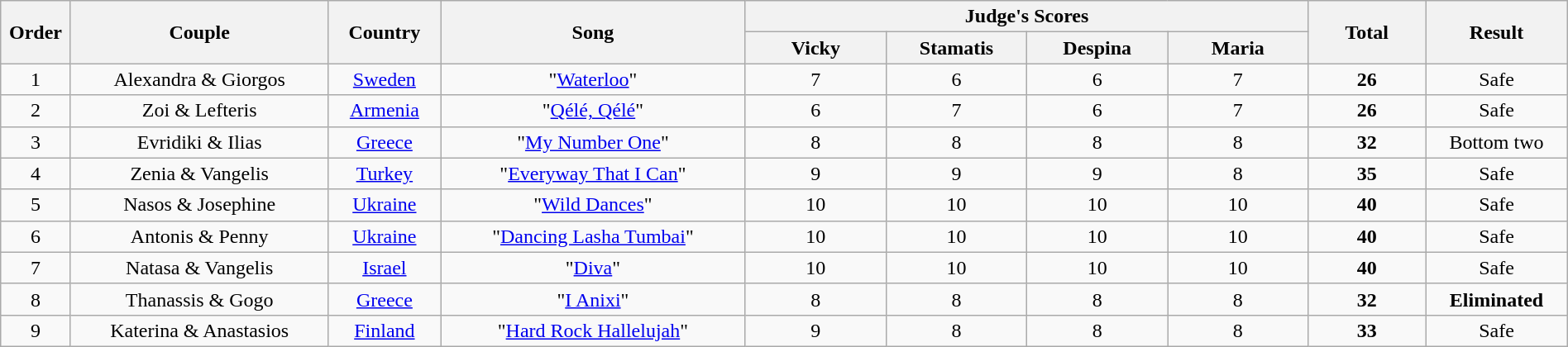<table class="wikitable sortable center" style="text-align:center; width:100%;">
<tr>
<th rowspan="2" style="width:01%;">Order</th>
<th rowspan="2" style="width:11%;">Couple</th>
<th rowspan="2" style="width:04%;">Country</th>
<th rowspan="2" style="width:13%;">Song</th>
<th colspan="4" style="width:24%;">Judge's Scores</th>
<th rowspan="2" style="width:05%;">Total</th>
<th rowspan="2" style="width:05%;">Result</th>
</tr>
<tr>
<th style="width:06%;">Vicky</th>
<th style="width:06%;">Stamatis</th>
<th style="width:06%;">Despina</th>
<th style="width:06%;">Maria</th>
</tr>
<tr>
<td>1</td>
<td>Alexandra & Giorgos</td>
<td> <a href='#'>Sweden</a></td>
<td>"<a href='#'>Waterloo</a>"</td>
<td>7</td>
<td>6</td>
<td>6</td>
<td>7</td>
<td><strong>26</strong></td>
<td>Safe</td>
</tr>
<tr>
<td>2</td>
<td>Zoi & Lefteris</td>
<td> <a href='#'>Armenia</a></td>
<td>"<a href='#'>Qélé, Qélé</a>"</td>
<td>6</td>
<td>7</td>
<td>6</td>
<td>7</td>
<td><strong>26</strong></td>
<td>Safe</td>
</tr>
<tr>
<td>3</td>
<td>Evridiki & Ilias</td>
<td> <a href='#'>Greece</a></td>
<td>"<a href='#'>My Number One</a>"</td>
<td>8</td>
<td>8</td>
<td>8</td>
<td>8</td>
<td><strong>32</strong></td>
<td>Bottom two</td>
</tr>
<tr>
<td>4</td>
<td>Zenia & Vangelis</td>
<td> <a href='#'>Turkey</a></td>
<td>"<a href='#'>Everyway That I Can</a>"</td>
<td>9</td>
<td>9</td>
<td>9</td>
<td>8</td>
<td><strong>35</strong></td>
<td>Safe</td>
</tr>
<tr>
<td>5</td>
<td>Nasos & Josephine</td>
<td> <a href='#'>Ukraine</a></td>
<td>"<a href='#'>Wild Dances</a>"</td>
<td>10</td>
<td>10</td>
<td>10</td>
<td>10</td>
<td><strong>40</strong></td>
<td>Safe</td>
</tr>
<tr>
<td>6</td>
<td>Antonis & Penny</td>
<td> <a href='#'>Ukraine</a></td>
<td>"<a href='#'>Dancing Lasha Tumbai</a>"</td>
<td>10</td>
<td>10</td>
<td>10</td>
<td>10</td>
<td><strong>40</strong></td>
<td>Safe</td>
</tr>
<tr>
<td>7</td>
<td>Natasa & Vangelis</td>
<td> <a href='#'>Israel</a></td>
<td>"<a href='#'>Diva</a>"</td>
<td>10</td>
<td>10</td>
<td>10</td>
<td>10</td>
<td><strong>40</strong></td>
<td>Safe</td>
</tr>
<tr>
<td>8</td>
<td>Thanassis & Gogo</td>
<td> <a href='#'>Greece</a></td>
<td>"<a href='#'>I Anixi</a>"</td>
<td>8</td>
<td>8</td>
<td>8</td>
<td>8</td>
<td><strong>32</strong></td>
<td><strong>Eliminated</strong></td>
</tr>
<tr>
<td>9</td>
<td>Katerina & Anastasios</td>
<td> <a href='#'>Finland</a></td>
<td>"<a href='#'>Hard Rock Hallelujah</a>"</td>
<td>9</td>
<td>8</td>
<td>8</td>
<td>8</td>
<td><strong>33</strong></td>
<td>Safe</td>
</tr>
</table>
